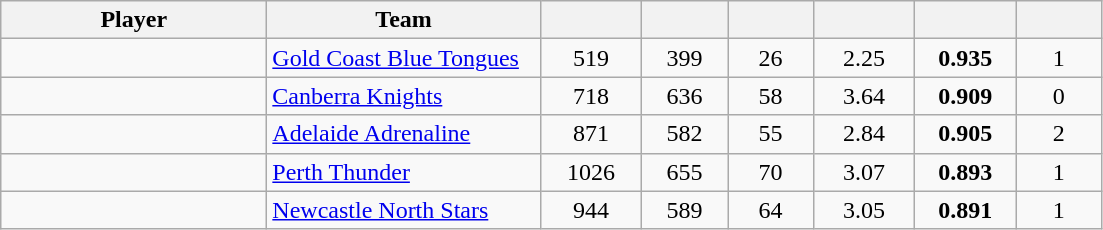<table class="wikitable sortable" style="text-align:center;">
<tr>
<th width="170px">Player</th>
<th width="175px">Team</th>
<th width="60px"></th>
<th width="50px"></th>
<th width="50px"></th>
<th width="60px"></th>
<th width="60px"></th>
<th width="50px"></th>
</tr>
<tr>
<td align="left"></td>
<td align="left"><a href='#'>Gold Coast Blue Tongues</a></td>
<td>519</td>
<td>399</td>
<td>26</td>
<td>2.25</td>
<td><strong>0.935</strong></td>
<td>1</td>
</tr>
<tr>
<td align="left"></td>
<td align="left"><a href='#'>Canberra Knights</a></td>
<td>718</td>
<td>636</td>
<td>58</td>
<td>3.64</td>
<td><strong>0.909</strong></td>
<td>0</td>
</tr>
<tr>
<td align="left"></td>
<td align="left"><a href='#'>Adelaide Adrenaline</a></td>
<td>871</td>
<td>582</td>
<td>55</td>
<td>2.84</td>
<td><strong>0.905</strong></td>
<td>2</td>
</tr>
<tr>
<td align="left"></td>
<td align="left"><a href='#'>Perth Thunder</a></td>
<td>1026</td>
<td>655</td>
<td>70</td>
<td>3.07</td>
<td><strong>0.893</strong></td>
<td>1</td>
</tr>
<tr>
<td align="left"></td>
<td align="left"><a href='#'>Newcastle North Stars</a></td>
<td>944</td>
<td>589</td>
<td>64</td>
<td>3.05</td>
<td><strong>0.891</strong></td>
<td>1</td>
</tr>
</table>
